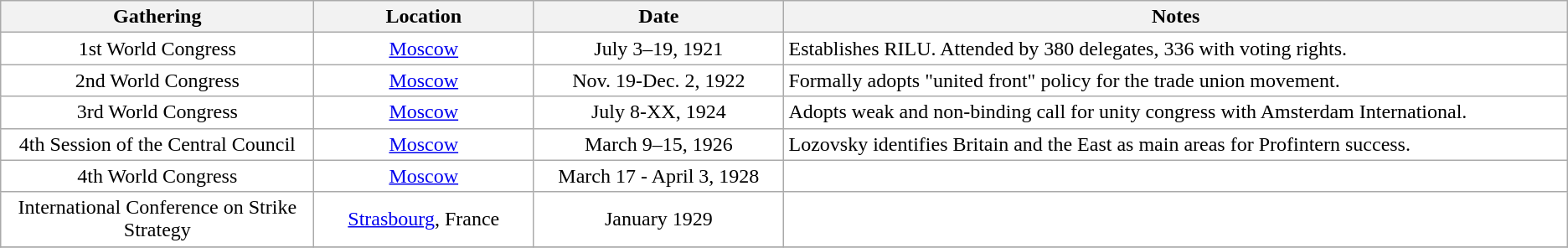<table class="wikitable" border="1" style="Background:#ffffff">
<tr>
<th width=20%>Gathering</th>
<th width=14%>Location</th>
<th width=16%>Date</th>
<th>Notes</th>
</tr>
<tr>
<td align="center">1st World Congress</td>
<td align="center"><a href='#'>Moscow</a></td>
<td align="center">July 3–19, 1921</td>
<td>Establishes RILU. Attended by 380 delegates, 336 with voting rights.</td>
</tr>
<tr>
<td align="center">2nd World Congress</td>
<td align="center"><a href='#'>Moscow</a></td>
<td align="center">Nov. 19-Dec. 2, 1922</td>
<td>Formally adopts "united front" policy for the trade union movement.</td>
</tr>
<tr>
<td align="center">3rd World Congress</td>
<td align="center"><a href='#'>Moscow</a></td>
<td align="center">July 8-XX, 1924</td>
<td>Adopts weak and non-binding call for unity congress with Amsterdam International.</td>
</tr>
<tr>
<td align="center">4th Session of the Central Council</td>
<td align="center"><a href='#'>Moscow</a></td>
<td align="center">March 9–15, 1926</td>
<td>Lozovsky identifies Britain and the East as main areas for Profintern success.</td>
</tr>
<tr>
<td align="center">4th World Congress</td>
<td align="center"><a href='#'>Moscow</a></td>
<td align="center">March 17 - April 3, 1928</td>
<td></td>
</tr>
<tr>
<td align="center">International Conference on Strike Strategy</td>
<td align="center"><a href='#'>Strasbourg</a>, France</td>
<td align="center">January 1929</td>
<td></td>
</tr>
<tr>
</tr>
</table>
